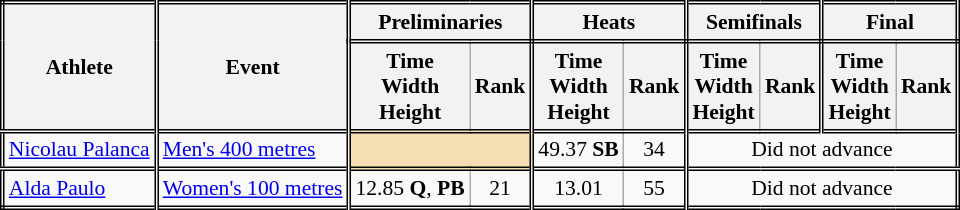<table class=wikitable style="font-size:90%; border: double;">
<tr>
<th rowspan="2" style="border-right:double">Athlete</th>
<th rowspan="2" style="border-right:double">Event</th>
<th colspan="2" style="border-right:double; border-bottom:double;">Preliminaries</th>
<th colspan="2" style="border-right:double; border-bottom:double;">Heats</th>
<th colspan="2" style="border-right:double; border-bottom:double;">Semifinals</th>
<th colspan="2" style="border-right:double; border-bottom:double;">Final</th>
</tr>
<tr>
<th>Time<br>Width<br>Height</th>
<th style="border-right:double">Rank</th>
<th>Time<br>Width<br>Height</th>
<th style="border-right:double">Rank</th>
<th>Time<br>Width<br>Height</th>
<th style="border-right:double">Rank</th>
<th>Time<br>Width<br>Height</th>
<th style="border-right:double">Rank</th>
</tr>
<tr style="border-top: double;">
<td style="border-right:double"><a href='#'>Nicolau Palanca</a></td>
<td style="border-right:double"><a href='#'>Men's 400 metres</a></td>
<td style="border-right:double" colspan= 2 bgcolor="wheat"></td>
<td align=center>49.37 <strong>SB</strong></td>
<td style="border-right:double" align=center>34</td>
<td colspan="4" align=center>Did not advance</td>
</tr>
<tr style="border-top: double;">
<td style="border-right:double"><a href='#'>Alda Paulo</a></td>
<td style="border-right:double"><a href='#'>Women's 100 metres</a></td>
<td align=center>12.85 <strong>Q</strong>, <strong>PB</strong></td>
<td align=center style="border-right:double">21</td>
<td align=center>13.01</td>
<td align=center style="border-right:double">55</td>
<td colspan="4" align=center>Did not advance</td>
</tr>
</table>
